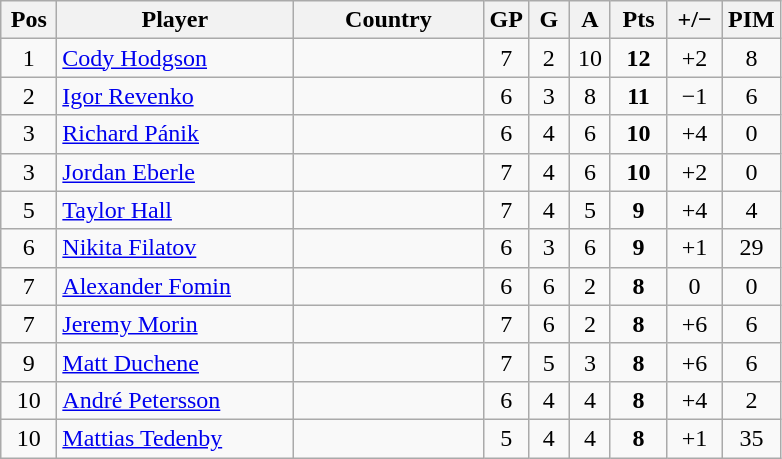<table class="wikitable sortable" style="text-align: center;">
<tr>
<th width=30>Pos</th>
<th width=150>Player</th>
<th width=120>Country</th>
<th width=20>GP</th>
<th width=20>G</th>
<th width=20>A</th>
<th width=30>Pts</th>
<th width=30>+/−</th>
<th width=30>PIM</th>
</tr>
<tr>
<td>1</td>
<td align=left><a href='#'>Cody Hodgson</a></td>
<td align=left></td>
<td>7</td>
<td>2</td>
<td>10</td>
<td><strong>12</strong></td>
<td>+2</td>
<td>8</td>
</tr>
<tr>
<td>2</td>
<td align=left><a href='#'>Igor Revenko</a></td>
<td align=left></td>
<td>6</td>
<td>3</td>
<td>8</td>
<td><strong>11</strong></td>
<td>−1</td>
<td>6</td>
</tr>
<tr>
<td>3</td>
<td align=left><a href='#'>Richard Pánik</a></td>
<td align=left></td>
<td>6</td>
<td>4</td>
<td>6</td>
<td><strong>10</strong></td>
<td>+4</td>
<td>0</td>
</tr>
<tr>
<td>3</td>
<td align=left><a href='#'>Jordan Eberle</a></td>
<td align=left></td>
<td>7</td>
<td>4</td>
<td>6</td>
<td><strong>10</strong></td>
<td>+2</td>
<td>0</td>
</tr>
<tr>
<td>5</td>
<td align=left><a href='#'>Taylor Hall</a></td>
<td align=left></td>
<td>7</td>
<td>4</td>
<td>5</td>
<td><strong>9</strong></td>
<td>+4</td>
<td>4</td>
</tr>
<tr>
<td>6</td>
<td align=left><a href='#'>Nikita Filatov</a></td>
<td align=left></td>
<td>6</td>
<td>3</td>
<td>6</td>
<td><strong>9</strong></td>
<td>+1</td>
<td>29</td>
</tr>
<tr>
<td>7</td>
<td align=left><a href='#'>Alexander Fomin</a></td>
<td align=left></td>
<td>6</td>
<td>6</td>
<td>2</td>
<td><strong>8</strong></td>
<td>0</td>
<td>0</td>
</tr>
<tr>
<td>7</td>
<td align=left><a href='#'>Jeremy Morin</a></td>
<td align=left></td>
<td>7</td>
<td>6</td>
<td>2</td>
<td><strong>8</strong></td>
<td>+6</td>
<td>6</td>
</tr>
<tr>
<td>9</td>
<td align=left><a href='#'>Matt Duchene</a></td>
<td align=left></td>
<td>7</td>
<td>5</td>
<td>3</td>
<td><strong>8</strong></td>
<td>+6</td>
<td>6</td>
</tr>
<tr>
<td>10</td>
<td align=left><a href='#'>André Petersson</a></td>
<td align=left></td>
<td>6</td>
<td>4</td>
<td>4</td>
<td><strong>8</strong></td>
<td>+4</td>
<td>2</td>
</tr>
<tr>
<td>10</td>
<td align=left><a href='#'>Mattias Tedenby</a></td>
<td align=left></td>
<td>5</td>
<td>4</td>
<td>4</td>
<td><strong>8</strong></td>
<td>+1</td>
<td>35</td>
</tr>
</table>
